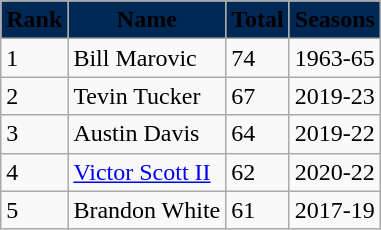<table class="wikitable">
<tr>
<th style="background:#002855;"><span>Rank</span></th>
<th style="background:#002855;"><span>Name</span></th>
<th style="background:#002855;"><span>Total</span></th>
<th style="background:#002855;"><span>Seasons</span></th>
</tr>
<tr>
<td>1</td>
<td>Bill Marovic</td>
<td>74</td>
<td>1963-65</td>
</tr>
<tr>
<td>2</td>
<td>Tevin Tucker</td>
<td>67</td>
<td>2019-23</td>
</tr>
<tr>
<td>3</td>
<td>Austin Davis</td>
<td>64</td>
<td>2019-22</td>
</tr>
<tr>
<td>4</td>
<td><a href='#'>Victor Scott II</a></td>
<td>62</td>
<td>2020-22</td>
</tr>
<tr>
<td>5</td>
<td>Brandon White</td>
<td>61</td>
<td>2017-19</td>
</tr>
</table>
